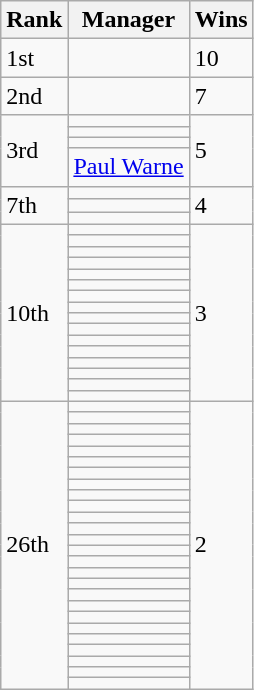<table class="wikitable">
<tr>
<th>Rank</th>
<th>Manager</th>
<th>Wins</th>
</tr>
<tr>
<td>1st</td>
<td> </td>
<td>10</td>
</tr>
<tr>
<td>2nd</td>
<td> </td>
<td>7</td>
</tr>
<tr>
<td rowspan="4">3rd</td>
<td> </td>
<td rowspan="4">5</td>
</tr>
<tr>
<td> </td>
</tr>
<tr>
<td> </td>
</tr>
<tr>
<td> <a href='#'>Paul Warne</a></td>
</tr>
<tr>
<td rowspan="3">7th</td>
<td> </td>
<td rowspan="3">4</td>
</tr>
<tr>
<td> </td>
</tr>
<tr>
<td> </td>
</tr>
<tr>
<td rowspan="16">10th</td>
<td> </td>
<td rowspan="16">3</td>
</tr>
<tr>
<td> </td>
</tr>
<tr>
<td> </td>
</tr>
<tr>
<td> </td>
</tr>
<tr>
<td> </td>
</tr>
<tr>
<td> </td>
</tr>
<tr>
<td> </td>
</tr>
<tr>
<td> </td>
</tr>
<tr>
<td> </td>
</tr>
<tr>
<td> </td>
</tr>
<tr>
<td> </td>
</tr>
<tr>
<td> </td>
</tr>
<tr>
<td> </td>
</tr>
<tr>
<td> </td>
</tr>
<tr>
<td> </td>
</tr>
<tr>
<td> </td>
</tr>
<tr>
<td rowspan="26">26th</td>
<td> </td>
<td rowspan="26">2</td>
</tr>
<tr>
<td> </td>
</tr>
<tr>
<td> </td>
</tr>
<tr>
<td> </td>
</tr>
<tr>
<td> </td>
</tr>
<tr>
<td> </td>
</tr>
<tr>
<td> </td>
</tr>
<tr>
<td> </td>
</tr>
<tr>
<td> </td>
</tr>
<tr>
<td> </td>
</tr>
<tr>
<td> </td>
</tr>
<tr>
<td> </td>
</tr>
<tr>
<td> </td>
</tr>
<tr>
<td> </td>
</tr>
<tr>
<td> </td>
</tr>
<tr>
<td> </td>
</tr>
<tr>
<td> </td>
</tr>
<tr>
<td> </td>
</tr>
<tr>
<td> </td>
</tr>
<tr>
<td> </td>
</tr>
<tr>
<td> </td>
</tr>
<tr>
<td> </td>
</tr>
<tr>
<td> </td>
</tr>
<tr>
<td> </td>
</tr>
<tr>
<td> </td>
</tr>
<tr>
<td> </td>
</tr>
</table>
